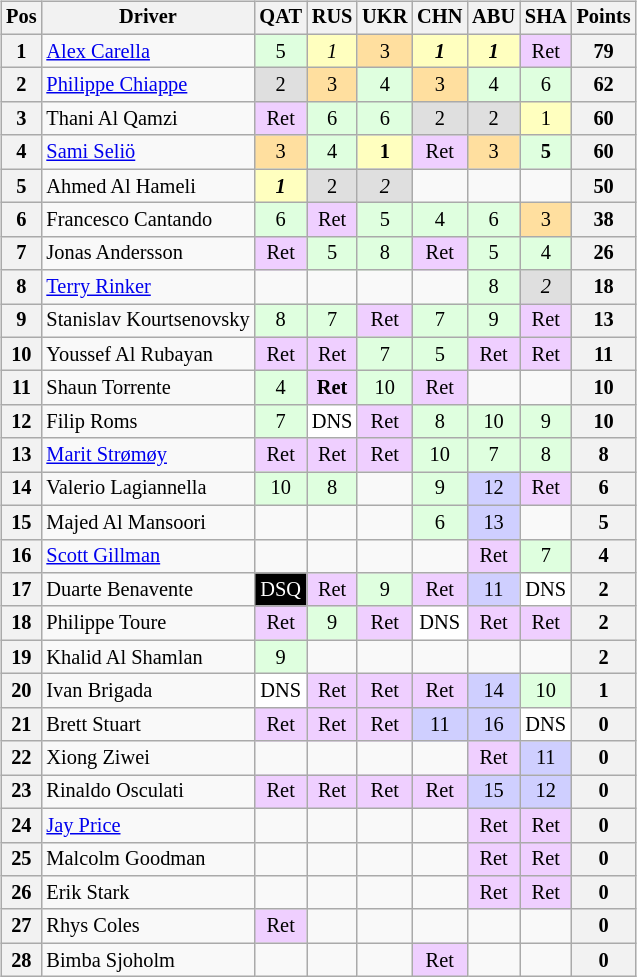<table>
<tr valign="top">
<td><br><table class="wikitable" style="font-size:85%; text-align:center;">
<tr>
<th valign="middle">Pos</th>
<th valign="middle">Driver</th>
<th>QAT<br></th>
<th>RUS<br></th>
<th>UKR<br></th>
<th>CHN<br></th>
<th>ABU<br></th>
<th>SHA<br></th>
<th valign="middle">Points</th>
</tr>
<tr>
<th>1</th>
<td align=left> <a href='#'>Alex Carella</a></td>
<td style="background:#dfffdf;">5</td>
<td style="background:#ffffbf;"><em>1</em></td>
<td style="background:#ffdf9f;">3</td>
<td style="background:#ffffbf;"><strong><em>1</em></strong></td>
<td style="background:#ffffbf;"><strong><em>1</em></strong></td>
<td style="background:#efcfff;">Ret</td>
<th align=center>79</th>
</tr>
<tr>
<th>2</th>
<td align=left> <a href='#'>Philippe Chiappe</a></td>
<td style="background:#dfdfdf;">2</td>
<td style="background:#ffdf9f;">3</td>
<td style="background:#dfffdf;">4</td>
<td style="background:#ffdf9f;">3</td>
<td style="background:#dfffdf;">4</td>
<td style="background:#dfffdf;">6</td>
<th align=center>62</th>
</tr>
<tr>
<th>3</th>
<td align=left> Thani Al Qamzi</td>
<td style="background:#efcfff;">Ret</td>
<td style="background:#dfffdf;">6</td>
<td style="background:#dfffdf;">6</td>
<td style="background:#dfdfdf;">2</td>
<td style="background:#dfdfdf;">2</td>
<td style="background:#ffffbf;">1</td>
<th align=center>60</th>
</tr>
<tr>
<th>4</th>
<td align=left> <a href='#'>Sami Seliö</a></td>
<td style="background:#ffdf9f;">3</td>
<td style="background:#dfffdf;">4</td>
<td style="background:#ffffbf;"><strong>1</strong></td>
<td style="background:#efcfff;">Ret</td>
<td style="background:#ffdf9f;">3</td>
<td style="background:#dfffdf;"><strong>5</strong></td>
<th align=center>60</th>
</tr>
<tr>
<th>5</th>
<td align=left> Ahmed Al Hameli</td>
<td style="background:#ffffbf;"><strong><em>1</em></strong></td>
<td style="background:#dfdfdf;">2</td>
<td style="background:#dfdfdf;"><em>2</em></td>
<td></td>
<td></td>
<td></td>
<th align=center>50</th>
</tr>
<tr>
<th>6</th>
<td align=left> Francesco Cantando</td>
<td style="background:#dfffdf;">6</td>
<td style="background:#efcfff;">Ret</td>
<td style="background:#dfffdf;">5</td>
<td style="background:#dfffdf;">4</td>
<td style="background:#dfffdf;">6</td>
<td style="background:#ffdf9f;">3</td>
<th align=center>38</th>
</tr>
<tr>
<th>7</th>
<td align=left> Jonas Andersson</td>
<td style="background:#efcfff;">Ret</td>
<td style="background:#dfffdf;">5</td>
<td style="background:#dfffdf;">8</td>
<td style="background:#efcfff;">Ret</td>
<td style="background:#dfffdf;">5</td>
<td style="background:#dfffdf;">4</td>
<th align=center>26</th>
</tr>
<tr>
<th>8</th>
<td align=left> <a href='#'>Terry Rinker</a></td>
<td></td>
<td></td>
<td></td>
<td></td>
<td style="background:#dfffdf;">8</td>
<td style="background:#dfdfdf;"><em>2</em></td>
<th align=center>18</th>
</tr>
<tr>
<th>9</th>
<td align=left> Stanislav Kourtsenovsky</td>
<td style="background:#dfffdf;">8</td>
<td style="background:#dfffdf;">7</td>
<td style="background:#efcfff;">Ret</td>
<td style="background:#dfffdf;">7</td>
<td style="background:#dfffdf;">9</td>
<td style="background:#efcfff;">Ret</td>
<th align=center>13</th>
</tr>
<tr>
<th>10</th>
<td align=left> Youssef Al Rubayan</td>
<td style="background:#efcfff;">Ret</td>
<td style="background:#efcfff;">Ret</td>
<td style="background:#dfffdf;">7</td>
<td style="background:#dfffdf;">5</td>
<td style="background:#efcfff;">Ret</td>
<td style="background:#efcfff;">Ret</td>
<th align=center>11</th>
</tr>
<tr>
<th>11</th>
<td align=left> Shaun Torrente</td>
<td style="background:#dfffdf;">4</td>
<td style="background:#efcfff;"><strong>Ret</strong></td>
<td style="background:#dfffdf;">10</td>
<td style="background:#efcfff;">Ret</td>
<td></td>
<td></td>
<th align=center>10</th>
</tr>
<tr>
<th>12</th>
<td align=left> Filip Roms</td>
<td style="background:#dfffdf;">7</td>
<td style="background:#ffffff;">DNS</td>
<td style="background:#efcfff;">Ret</td>
<td style="background:#dfffdf;">8</td>
<td style="background:#dfffdf;">10</td>
<td style="background:#dfffdf;">9</td>
<th align=center>10</th>
</tr>
<tr>
<th>13</th>
<td align=left> <a href='#'>Marit Strømøy</a></td>
<td style="background:#efcfff;">Ret</td>
<td style="background:#efcfff;">Ret</td>
<td style="background:#efcfff;">Ret</td>
<td style="background:#dfffdf;">10</td>
<td style="background:#dfffdf;">7</td>
<td style="background:#dfffdf;">8</td>
<th align=center>8</th>
</tr>
<tr>
<th>14</th>
<td align=left> Valerio Lagiannella</td>
<td style="background:#dfffdf;">10</td>
<td style="background:#dfffdf;">8</td>
<td></td>
<td style="background:#dfffdf;">9</td>
<td style="background:#cfcfff;">12</td>
<td style="background:#efcfff;">Ret</td>
<th align=center>6</th>
</tr>
<tr>
<th>15</th>
<td align=left> Majed Al Mansoori</td>
<td></td>
<td></td>
<td></td>
<td style="background:#dfffdf;">6</td>
<td style="background:#cfcfff;">13</td>
<td></td>
<th align=center>5</th>
</tr>
<tr>
<th>16</th>
<td align=left> <a href='#'>Scott Gillman</a></td>
<td></td>
<td></td>
<td></td>
<td></td>
<td style="background:#efcfff;">Ret</td>
<td style="background:#dfffdf;">7</td>
<th align=center>4</th>
</tr>
<tr>
<th>17</th>
<td align=left> Duarte Benavente</td>
<td style="background:#000000; color:white;">DSQ</td>
<td style="background:#efcfff;">Ret</td>
<td style="background:#dfffdf;">9</td>
<td style="background:#efcfff;">Ret</td>
<td style="background:#cfcfff;">11</td>
<td style="background:#ffffff;">DNS</td>
<th align=center>2</th>
</tr>
<tr>
<th>18</th>
<td align=left> Philippe Toure</td>
<td style="background:#efcfff;">Ret</td>
<td style="background:#dfffdf;">9</td>
<td style="background:#efcfff;">Ret</td>
<td style="background:#ffffff;">DNS</td>
<td style="background:#efcfff;">Ret</td>
<td style="background:#efcfff;">Ret</td>
<th align=center>2</th>
</tr>
<tr>
<th>19</th>
<td align=left> Khalid Al Shamlan</td>
<td style="background:#dfffdf;">9</td>
<td></td>
<td></td>
<td></td>
<td></td>
<td></td>
<th align=center>2</th>
</tr>
<tr>
<th>20</th>
<td align=left> Ivan Brigada</td>
<td style="background:#ffffff;">DNS</td>
<td style="background:#efcfff;">Ret</td>
<td style="background:#efcfff;">Ret</td>
<td style="background:#efcfff;">Ret</td>
<td style="background:#cfcfff;">14</td>
<td style="background:#dfffdf;">10</td>
<th align=center>1</th>
</tr>
<tr>
<th>21</th>
<td align=left> Brett Stuart</td>
<td style="background:#efcfff;">Ret</td>
<td style="background:#efcfff;">Ret</td>
<td style="background:#efcfff;">Ret</td>
<td style="background:#cfcfff;">11</td>
<td style="background:#cfcfff;">16</td>
<td style="background:#ffffff;">DNS</td>
<th align=center>0</th>
</tr>
<tr>
<th>22</th>
<td align=left> Xiong Ziwei</td>
<td></td>
<td></td>
<td></td>
<td></td>
<td style="background:#efcfff;">Ret</td>
<td style="background:#cfcfff;">11</td>
<th align=center>0</th>
</tr>
<tr>
<th>23</th>
<td align=left> Rinaldo Osculati</td>
<td style="background:#efcfff;">Ret</td>
<td style="background:#efcfff;">Ret</td>
<td style="background:#efcfff;">Ret</td>
<td style="background:#efcfff;">Ret</td>
<td style="background:#cfcfff;">15</td>
<td style="background:#cfcfff;">12</td>
<th align=center>0</th>
</tr>
<tr>
<th>24</th>
<td align=left> <a href='#'>Jay Price</a></td>
<td></td>
<td></td>
<td></td>
<td></td>
<td style="background:#efcfff;">Ret</td>
<td style="background:#efcfff;">Ret</td>
<th align=center>0</th>
</tr>
<tr>
<th>25</th>
<td align=left> Malcolm Goodman</td>
<td></td>
<td></td>
<td></td>
<td></td>
<td style="background:#efcfff;">Ret</td>
<td style="background:#efcfff;">Ret</td>
<th align=center>0</th>
</tr>
<tr>
<th>26</th>
<td align=left> Erik Stark</td>
<td></td>
<td></td>
<td></td>
<td></td>
<td style="background:#efcfff;">Ret</td>
<td style="background:#efcfff;">Ret</td>
<th align=center>0</th>
</tr>
<tr>
<th>27</th>
<td align=left> Rhys Coles</td>
<td style="background:#efcfff;">Ret</td>
<td></td>
<td></td>
<td></td>
<td></td>
<td></td>
<th align=center>0</th>
</tr>
<tr>
<th>28</th>
<td align=left> Bimba Sjoholm</td>
<td></td>
<td></td>
<td></td>
<td style="background:#efcfff;">Ret</td>
<td></td>
<td></td>
<th align=center>0</th>
</tr>
</table>
</td>
<td><br>
<br></td>
</tr>
</table>
